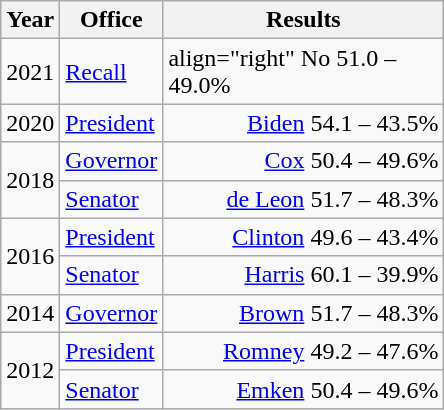<table class=wikitable>
<tr>
<th width="30">Year</th>
<th width="60">Office</th>
<th width="180">Results</th>
</tr>
<tr>
<td>2021</td>
<td><a href='#'>Recall</a></td>
<td>align="right"  No 51.0 – 49.0%</td>
</tr>
<tr>
<td>2020</td>
<td><a href='#'>President</a></td>
<td align="right" ><a href='#'>Biden</a> 54.1 – 43.5%</td>
</tr>
<tr>
<td rowspan="2">2018</td>
<td><a href='#'>Governor</a></td>
<td align="right" ><a href='#'>Cox</a> 50.4 – 49.6%</td>
</tr>
<tr>
<td><a href='#'>Senator</a></td>
<td align="right" ><a href='#'>de Leon</a> 51.7 – 48.3%</td>
</tr>
<tr>
<td rowspan="2">2016</td>
<td><a href='#'>President</a></td>
<td align="right" ><a href='#'>Clinton</a> 49.6 – 43.4%</td>
</tr>
<tr>
<td><a href='#'>Senator</a></td>
<td align="right" ><a href='#'>Harris</a> 60.1 – 39.9%</td>
</tr>
<tr>
<td>2014</td>
<td><a href='#'>Governor</a></td>
<td align="right" ><a href='#'>Brown</a> 51.7 – 48.3%</td>
</tr>
<tr>
<td rowspan="2">2012</td>
<td><a href='#'>President</a></td>
<td align="right" ><a href='#'>Romney</a> 49.2 – 47.6%</td>
</tr>
<tr>
<td><a href='#'>Senator</a></td>
<td align="right" ><a href='#'>Emken</a> 50.4 – 49.6%</td>
</tr>
</table>
